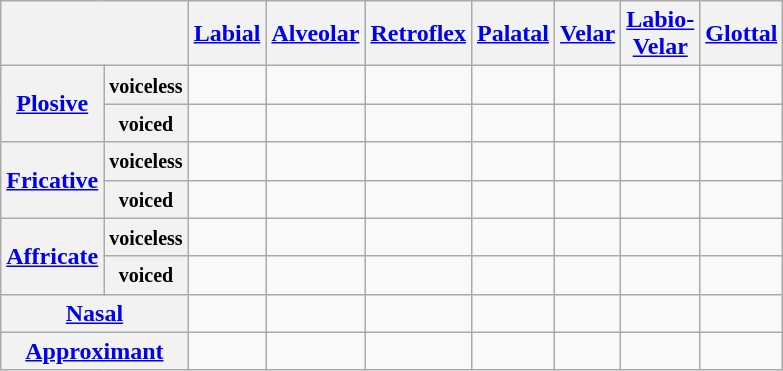<table class="wikitable" style="text-align:center;">
<tr>
<th colspan="2"></th>
<th><a href='#'>Labial</a></th>
<th><a href='#'>Alveolar</a></th>
<th><a href='#'>Retroflex</a></th>
<th><a href='#'>Palatal</a></th>
<th><a href='#'>Velar</a></th>
<th><a href='#'>Labio-<br>Velar</a></th>
<th><a href='#'>Glottal</a></th>
</tr>
<tr>
<th rowspan="2"><a href='#'>Plosive</a></th>
<th><small>voiceless</small></th>
<td></td>
<td></td>
<td></td>
<td></td>
<td></td>
<td></td>
<td></td>
</tr>
<tr>
<th><small>voiced</small></th>
<td></td>
<td></td>
<td></td>
<td></td>
<td></td>
<td></td>
<td></td>
</tr>
<tr>
<th rowspan="2"><a href='#'>Fricative</a></th>
<th><small>voiceless</small></th>
<td></td>
<td></td>
<td></td>
<td></td>
<td></td>
<td></td>
<td></td>
</tr>
<tr>
<th><small>voiced</small></th>
<td></td>
<td></td>
<td></td>
<td></td>
<td></td>
<td></td>
<td></td>
</tr>
<tr>
<th rowspan="2"><a href='#'>Affricate</a></th>
<th><small>voiceless</small></th>
<td></td>
<td></td>
<td></td>
<td></td>
<td></td>
<td></td>
<td></td>
</tr>
<tr>
<th><small>voiced</small></th>
<td></td>
<td></td>
<td></td>
<td></td>
<td></td>
<td></td>
<td></td>
</tr>
<tr>
<th colspan="2"><a href='#'>Nasal</a></th>
<td></td>
<td></td>
<td></td>
<td></td>
<td></td>
<td></td>
<td></td>
</tr>
<tr>
<th colspan="2"><a href='#'>Approximant</a></th>
<td></td>
<td></td>
<td></td>
<td></td>
<td></td>
<td></td>
<td></td>
</tr>
</table>
